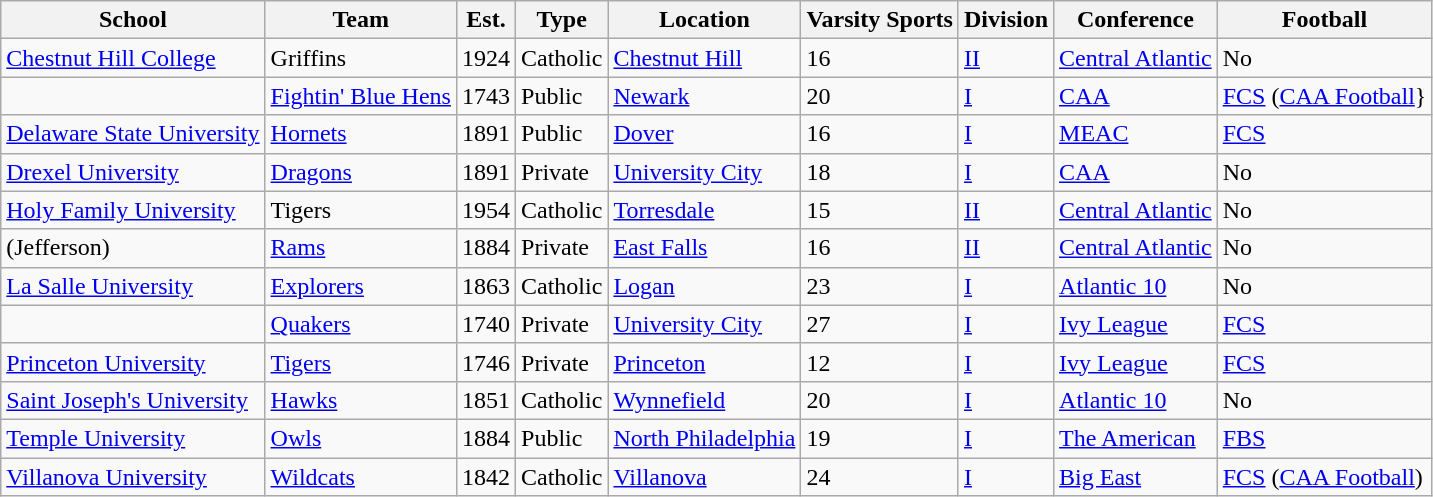<table class="sortable wikitable">
<tr>
<th>School</th>
<th>Team</th>
<th>Est.</th>
<th>Type</th>
<th>Location</th>
<th>Varsity Sports</th>
<th>Division</th>
<th>Conference</th>
<th>Football</th>
</tr>
<tr>
<td><a href='#'>Chestnut Hill College</a></td>
<td>Griffins</td>
<td>1924</td>
<td>Catholic</td>
<td><a href='#'>Chestnut Hill</a></td>
<td>16</td>
<td><a href='#'>II</a></td>
<td><a href='#'>Central Atlantic</a></td>
<td>No</td>
</tr>
<tr>
<td></td>
<td><a href='#'>Fightin' Blue Hens</a></td>
<td>1743</td>
<td>Public</td>
<td><a href='#'>Newark</a></td>
<td>20</td>
<td><a href='#'>I</a></td>
<td><a href='#'>CAA</a></td>
<td><a href='#'>FCS</a> (<a href='#'>CAA Football</a>}</td>
</tr>
<tr>
<td><a href='#'>Delaware State University</a></td>
<td><a href='#'>Hornets</a></td>
<td>1891</td>
<td>Public</td>
<td><a href='#'>Dover</a></td>
<td>16</td>
<td><a href='#'>I</a></td>
<td><a href='#'>MEAC</a></td>
<td><a href='#'>FCS</a></td>
</tr>
<tr>
<td><a href='#'>Drexel University</a></td>
<td><a href='#'>Dragons</a></td>
<td>1891</td>
<td>Private</td>
<td><a href='#'>University City</a></td>
<td>18</td>
<td><a href='#'>I</a></td>
<td><a href='#'>CAA</a></td>
<td>No</td>
</tr>
<tr>
<td><a href='#'>Holy Family University</a></td>
<td>Tigers</td>
<td>1954</td>
<td>Catholic</td>
<td><a href='#'>Torresdale</a></td>
<td>15</td>
<td><a href='#'>II</a></td>
<td><a href='#'>Central Atlantic</a></td>
<td>No</td>
</tr>
<tr>
<td> (Jefferson)</td>
<td><a href='#'>Rams</a></td>
<td>1884</td>
<td>Private</td>
<td><a href='#'>East Falls</a></td>
<td>16</td>
<td><a href='#'>II</a></td>
<td><a href='#'>Central Atlantic</a></td>
<td>No</td>
</tr>
<tr>
<td><a href='#'>La Salle University</a></td>
<td><a href='#'>Explorers</a></td>
<td>1863</td>
<td>Catholic</td>
<td><a href='#'>Logan</a></td>
<td>23</td>
<td><a href='#'>I</a></td>
<td><a href='#'>Atlantic 10</a></td>
<td>No</td>
</tr>
<tr>
<td></td>
<td><a href='#'>Quakers</a></td>
<td>1740</td>
<td>Private</td>
<td><a href='#'>University City</a></td>
<td>27</td>
<td><a href='#'>I</a></td>
<td><a href='#'>Ivy League</a></td>
<td><a href='#'>FCS</a></td>
</tr>
<tr>
<td><a href='#'>Princeton University</a></td>
<td><a href='#'>Tigers</a></td>
<td>1746</td>
<td>Private</td>
<td><a href='#'>Princeton</a></td>
<td>12</td>
<td><a href='#'>I</a></td>
<td><a href='#'>Ivy League</a></td>
<td><a href='#'>FCS</a></td>
</tr>
<tr>
<td><a href='#'>Saint Joseph's University</a></td>
<td><a href='#'>Hawks</a></td>
<td>1851</td>
<td>Catholic</td>
<td><a href='#'>Wynnefield</a></td>
<td>20</td>
<td><a href='#'>I</a></td>
<td><a href='#'>Atlantic 10</a></td>
<td>No</td>
</tr>
<tr>
<td><a href='#'>Temple University</a></td>
<td><a href='#'>Owls</a></td>
<td>1884</td>
<td>Public</td>
<td><a href='#'>North Philadelphia</a></td>
<td>19</td>
<td><a href='#'>I</a></td>
<td><a href='#'>The American</a></td>
<td><a href='#'>FBS</a></td>
</tr>
<tr>
<td><a href='#'>Villanova University</a></td>
<td><a href='#'>Wildcats</a></td>
<td>1842</td>
<td>Catholic</td>
<td><a href='#'>Villanova</a></td>
<td>24</td>
<td><a href='#'>I</a></td>
<td><a href='#'>Big East</a></td>
<td><a href='#'>FCS</a> (<a href='#'>CAA Football</a>)</td>
</tr>
</table>
